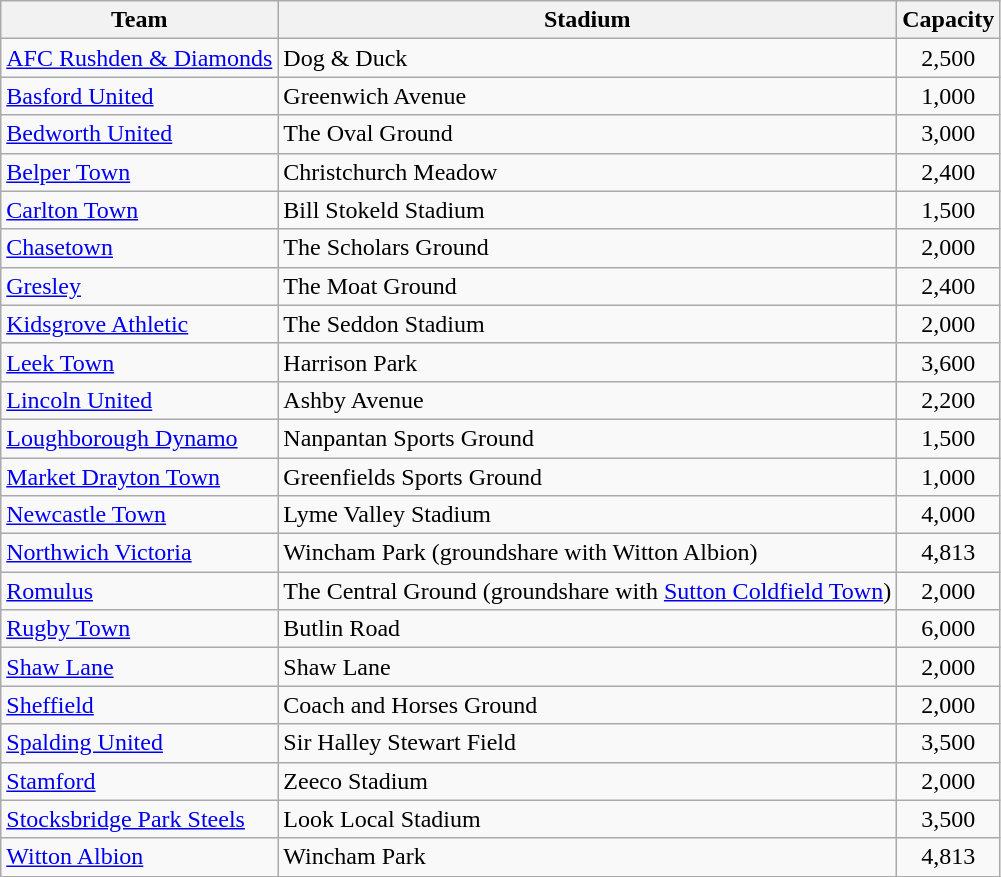<table class="wikitable sortable">
<tr>
<th>Team</th>
<th>Stadium</th>
<th>Capacity</th>
</tr>
<tr>
<td><a href='#'>AFC Rushden & Diamonds</a></td>
<td>Dog & Duck</td>
<td align="center">2,500</td>
</tr>
<tr>
<td><a href='#'>Basford United</a></td>
<td>Greenwich Avenue</td>
<td align="center">1,000</td>
</tr>
<tr>
<td><a href='#'>Bedworth United</a></td>
<td>The Oval Ground</td>
<td align="center">3,000</td>
</tr>
<tr>
<td><a href='#'>Belper Town</a></td>
<td>Christchurch Meadow</td>
<td align="center">2,400</td>
</tr>
<tr>
<td><a href='#'>Carlton Town</a></td>
<td>Bill Stokeld Stadium</td>
<td align="center">1,500</td>
</tr>
<tr>
<td><a href='#'>Chasetown</a></td>
<td>The Scholars Ground</td>
<td align="center">2,000</td>
</tr>
<tr>
<td><a href='#'>Gresley</a></td>
<td>The Moat Ground</td>
<td align="center">2,400</td>
</tr>
<tr>
<td><a href='#'>Kidsgrove Athletic</a></td>
<td>The Seddon Stadium</td>
<td align="center">2,000</td>
</tr>
<tr>
<td><a href='#'>Leek Town</a></td>
<td>Harrison Park</td>
<td align="center">3,600</td>
</tr>
<tr>
<td><a href='#'>Lincoln United</a></td>
<td>Ashby Avenue</td>
<td align="center">2,200</td>
</tr>
<tr>
<td><a href='#'>Loughborough Dynamo</a></td>
<td>Nanpantan Sports Ground</td>
<td align="center">1,500</td>
</tr>
<tr>
<td><a href='#'>Market Drayton Town</a></td>
<td>Greenfields Sports Ground</td>
<td align="center">1,000</td>
</tr>
<tr>
<td><a href='#'>Newcastle Town</a></td>
<td>Lyme Valley Stadium</td>
<td align="center">4,000</td>
</tr>
<tr>
<td><a href='#'>Northwich Victoria</a></td>
<td>Wincham Park (groundshare with Witton Albion)</td>
<td align="center">4,813</td>
</tr>
<tr>
<td><a href='#'>Romulus</a></td>
<td>The Central Ground (groundshare with <a href='#'>Sutton Coldfield Town</a>)</td>
<td align="center">2,000</td>
</tr>
<tr>
<td><a href='#'>Rugby Town</a></td>
<td>Butlin Road</td>
<td align="center">6,000</td>
</tr>
<tr>
<td><a href='#'>Shaw Lane</a></td>
<td>Shaw Lane</td>
<td align="center">2,000</td>
</tr>
<tr>
<td><a href='#'>Sheffield</a></td>
<td>Coach and Horses Ground</td>
<td align="center">2,000</td>
</tr>
<tr>
<td><a href='#'>Spalding United</a></td>
<td>Sir Halley Stewart Field</td>
<td align="center">3,500</td>
</tr>
<tr>
<td><a href='#'>Stamford</a></td>
<td>Zeeco Stadium</td>
<td align="center">2,000</td>
</tr>
<tr>
<td><a href='#'>Stocksbridge Park Steels</a></td>
<td>Look Local Stadium</td>
<td align="center">3,500</td>
</tr>
<tr>
<td><a href='#'>Witton Albion</a></td>
<td>Wincham Park</td>
<td align="center">4,813</td>
</tr>
</table>
